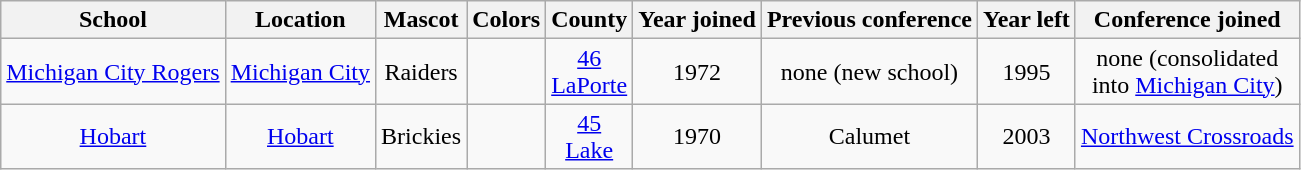<table class="wikitable" style="text-align:center;">
<tr>
<th>School</th>
<th>Location</th>
<th>Mascot</th>
<th>Colors</th>
<th>County</th>
<th>Year joined</th>
<th>Previous conference</th>
<th>Year left</th>
<th>Conference joined</th>
</tr>
<tr>
<td><a href='#'>Michigan City Rogers</a></td>
<td><a href='#'>Michigan City</a></td>
<td>Raiders</td>
<td> </td>
<td><a href='#'>46 <br> LaPorte</a></td>
<td>1972</td>
<td>none (new school)</td>
<td>1995</td>
<td>none (consolidated <br> into <a href='#'>Michigan City</a>)</td>
</tr>
<tr>
<td><a href='#'>Hobart</a></td>
<td><a href='#'>Hobart</a></td>
<td>Brickies</td>
<td> </td>
<td><a href='#'>45 <br> Lake</a></td>
<td>1970</td>
<td>Calumet</td>
<td>2003</td>
<td><a href='#'>Northwest Crossroads</a></td>
</tr>
</table>
